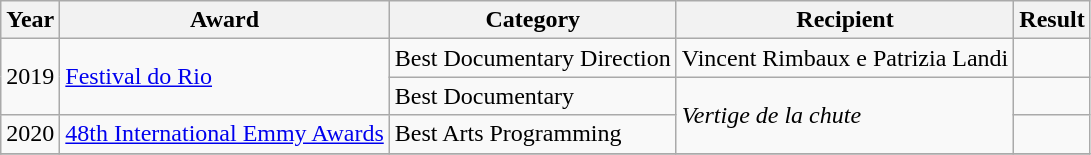<table class="wikitable">
<tr>
<th>Year</th>
<th>Award</th>
<th>Category</th>
<th>Recipient</th>
<th>Result</th>
</tr>
<tr>
<td rowspan="2">2019</td>
<td rowspan="2"><a href='#'>Festival do Rio</a></td>
<td>Best Documentary Direction</td>
<td>Vincent Rimbaux e Patrizia Landi</td>
<td></td>
</tr>
<tr>
<td>Best Documentary</td>
<td rowspan="2"><em>Vertige de la chute</em></td>
<td></td>
</tr>
<tr>
<td>2020</td>
<td><a href='#'>48th International Emmy Awards</a></td>
<td>Best Arts Programming</td>
<td></td>
</tr>
<tr>
</tr>
</table>
